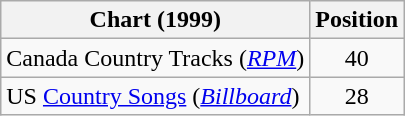<table class="wikitable sortable">
<tr>
<th scope="col">Chart (1999)</th>
<th scope="col">Position</th>
</tr>
<tr>
<td>Canada Country Tracks (<em><a href='#'>RPM</a></em>)</td>
<td align="center">40</td>
</tr>
<tr>
<td>US <a href='#'>Country Songs</a> (<em><a href='#'>Billboard</a></em>)</td>
<td align="center">28</td>
</tr>
</table>
